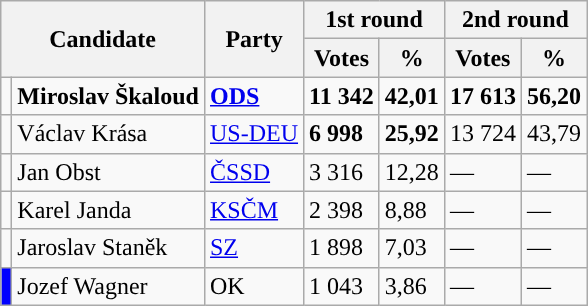<table class="wikitable sortable">
<tr>
<th colspan="2" rowspan="2">Candidate</th>
<th rowspan="2">Party</th>
<th colspan="2">1st round</th>
<th colspan="2">2nd round</th>
</tr>
<tr>
<th>Votes</th>
<th>%</th>
<th>Votes</th>
<th>%</th>
</tr>
<tr>
<td style="background-color:"></td>
<td><strong>Miroslav Škaloud</strong></td>
<td><a href='#'><strong>ODS</strong></a></td>
<td><strong>11 342</strong></td>
<td><strong>42,01</strong></td>
<td><strong>17 613</strong></td>
<td><strong>56,20</strong></td>
</tr>
<tr>
<td style="background-color:"></td>
<td>Václav Krása</td>
<td><a href='#'>US-DEU</a></td>
<td><strong>6 998</strong></td>
<td><strong>25,92</strong></td>
<td>13 724</td>
<td>43,79</td>
</tr>
<tr>
<td style="background-color:"></td>
<td>Jan Obst</td>
<td><a href='#'>ČSSD</a></td>
<td>3 316</td>
<td>12,28</td>
<td>—</td>
<td>—</td>
</tr>
<tr>
<td style="background-color:"></td>
<td>Karel Janda</td>
<td><a href='#'>KSČM</a></td>
<td>2 398</td>
<td>8,88</td>
<td>—</td>
<td>—</td>
</tr>
<tr>
<td style="background-color:"></td>
<td>Jaroslav Staněk</td>
<td><a href='#'>SZ</a></td>
<td>1 898</td>
<td>7,03</td>
<td>—</td>
<td>—</td>
</tr>
<tr>
<td style="background-color:blue;"></td>
<td>Jozef Wagner</td>
<td>OK</td>
<td>1 043</td>
<td>3,86</td>
<td>—</td>
<td>—</td>
</tr>
</table>
